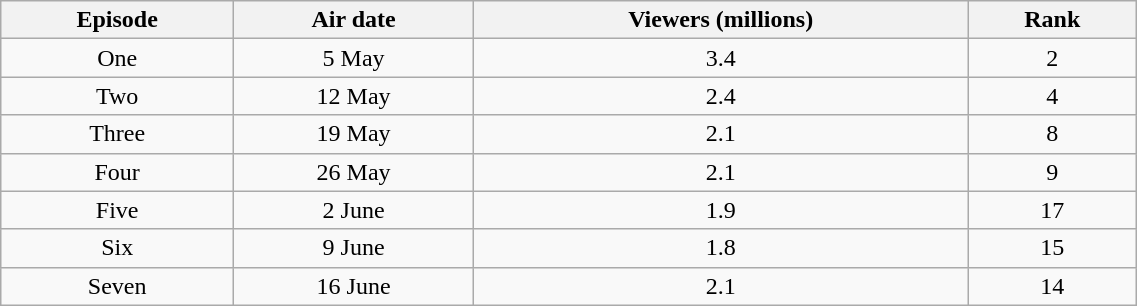<table class="wikitable"  style="width:60%; text-align:center;">
<tr>
<th>Episode</th>
<th>Air date</th>
<th>Viewers (millions)</th>
<th>Rank</th>
</tr>
<tr>
<td>One</td>
<td>5 May</td>
<td>3.4</td>
<td>2</td>
</tr>
<tr>
<td>Two</td>
<td>12 May</td>
<td>2.4</td>
<td>4</td>
</tr>
<tr>
<td>Three</td>
<td>19 May</td>
<td>2.1</td>
<td>8</td>
</tr>
<tr>
<td>Four</td>
<td>26 May</td>
<td>2.1</td>
<td>9</td>
</tr>
<tr>
<td>Five</td>
<td>2 June</td>
<td>1.9</td>
<td>17</td>
</tr>
<tr>
<td>Six</td>
<td>9 June</td>
<td>1.8</td>
<td>15</td>
</tr>
<tr>
<td>Seven</td>
<td>16 June</td>
<td>2.1</td>
<td>14</td>
</tr>
</table>
